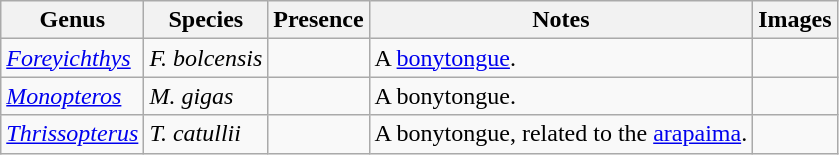<table class="wikitable" align="center">
<tr>
<th>Genus</th>
<th>Species</th>
<th>Presence</th>
<th>Notes</th>
<th>Images</th>
</tr>
<tr>
<td><em><a href='#'>Foreyichthys</a></em></td>
<td><em>F. bolcensis</em></td>
<td></td>
<td>A <a href='#'>bonytongue</a>.</td>
<td></td>
</tr>
<tr>
<td><em><a href='#'>Monopteros</a></em></td>
<td><em>M. gigas</em></td>
<td></td>
<td>A bonytongue.</td>
<td></td>
</tr>
<tr>
<td><em><a href='#'>Thrissopterus</a></em></td>
<td><em>T. catullii</em></td>
<td></td>
<td>A bonytongue, related to the <a href='#'>arapaima</a>.</td>
<td></td>
</tr>
</table>
